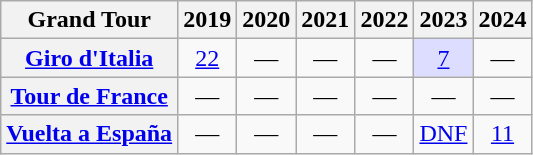<table class="wikitable plainrowheaders">
<tr>
<th>Grand Tour</th>
<th scope="col">2019</th>
<th scope="col">2020</th>
<th scope="col">2021</th>
<th scope="col">2022</th>
<th scope="col">2023</th>
<th scope="col">2024</th>
</tr>
<tr style="text-align:center;">
<th scope="row"> <a href='#'>Giro d'Italia</a></th>
<td><a href='#'>22</a></td>
<td>—</td>
<td>—</td>
<td>—</td>
<td style="background:#ddf;"><a href='#'>7</a></td>
<td>—</td>
</tr>
<tr style="text-align:center;">
<th scope="row"> <a href='#'>Tour de France</a></th>
<td>—</td>
<td>—</td>
<td>—</td>
<td>—</td>
<td>—</td>
<td>—</td>
</tr>
<tr style="text-align:center;">
<th scope="row"> <a href='#'>Vuelta a España</a></th>
<td>—</td>
<td>—</td>
<td>—</td>
<td>—</td>
<td><a href='#'>DNF</a></td>
<td><a href='#'>11</a></td>
</tr>
</table>
